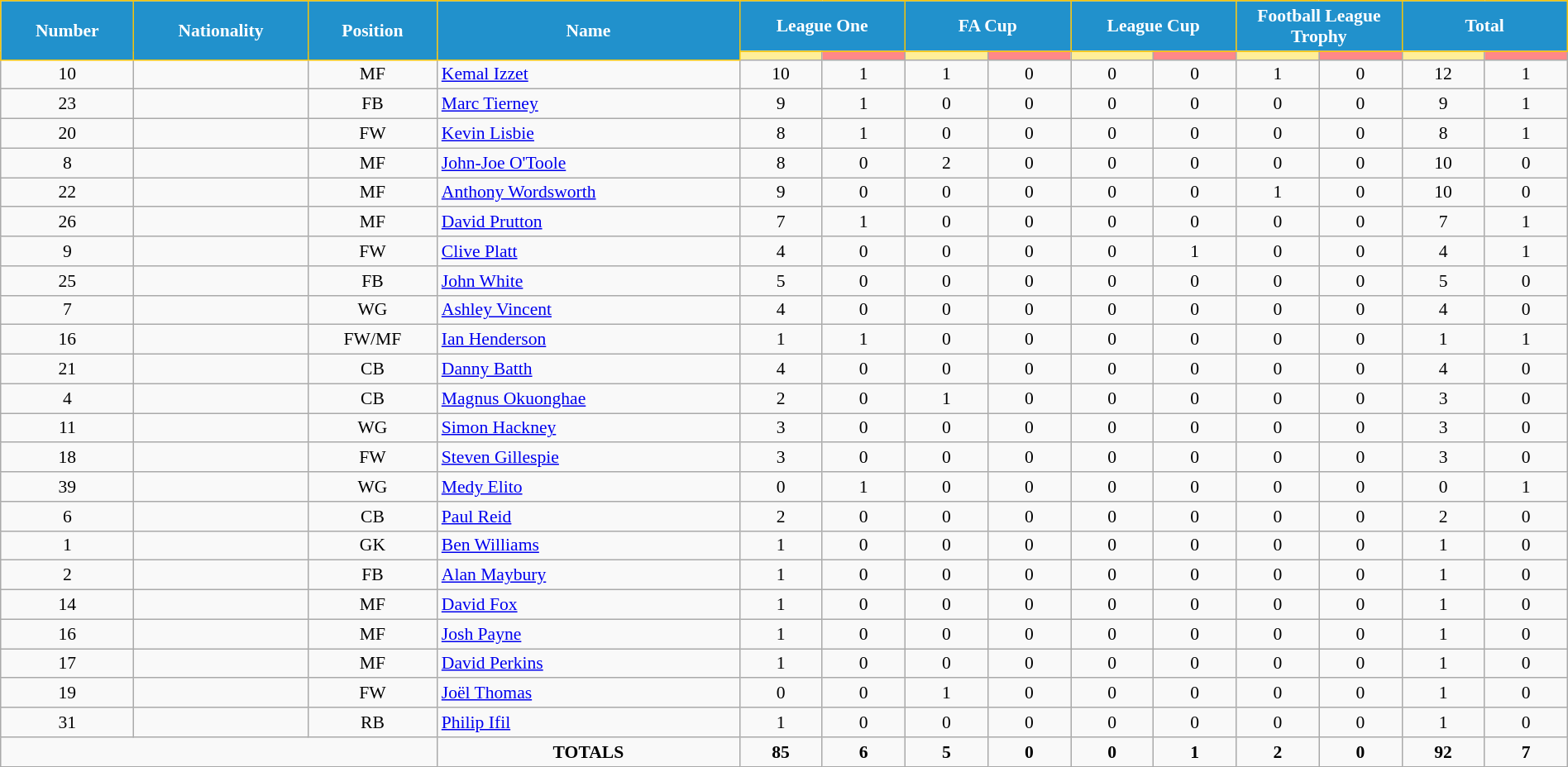<table class="wikitable" style="text-align:center; font-size:90%; width:100%;">
<tr>
<th rowspan="2" style="background:#2191CC; color:white; border:1px solid #F7C408; text-align:center;">Number</th>
<th rowspan="2" style="background:#2191CC; color:white; border:1px solid #F7C408; text-align:center;">Nationality</th>
<th rowspan="2" style="background:#2191CC; color:white; border:1px solid #F7C408; text-align:center;">Position</th>
<th rowspan="2" style="background:#2191CC; color:white; border:1px solid #F7C408; text-align:center;">Name</th>
<th colspan="2" style="background:#2191CC; color:white; border:1px solid #F7C408; text-align:center;">League One</th>
<th colspan="2" style="background:#2191CC; color:white; border:1px solid #F7C408; text-align:center;">FA Cup</th>
<th colspan="2" style="background:#2191CC; color:white; border:1px solid #F7C408; text-align:center;">League Cup</th>
<th colspan="2" style="background:#2191CC; color:white; border:1px solid #F7C408; text-align:center;">Football League Trophy</th>
<th colspan="2" style="background:#2191CC; color:white; border:1px solid #F7C408; text-align:center;">Total</th>
</tr>
<tr>
<th width=60 style="background: #FFEE99"></th>
<th width=60 style="background: #FF8888"></th>
<th width=60 style="background: #FFEE99"></th>
<th width=60 style="background: #FF8888"></th>
<th width=60 style="background: #FFEE99"></th>
<th width=60 style="background: #FF8888"></th>
<th width=60 style="background: #FFEE99"></th>
<th width=60 style="background: #FF8888"></th>
<th width=60 style="background: #FFEE99"></th>
<th width=60 style="background: #FF8888"></th>
</tr>
<tr>
<td>10</td>
<td></td>
<td>MF</td>
<td align="left"><a href='#'>Kemal Izzet</a></td>
<td>10</td>
<td>1</td>
<td>1</td>
<td>0</td>
<td>0</td>
<td>0</td>
<td>1</td>
<td>0</td>
<td>12</td>
<td>1</td>
</tr>
<tr>
<td>23</td>
<td></td>
<td>FB</td>
<td align="left"><a href='#'>Marc Tierney</a></td>
<td>9</td>
<td>1</td>
<td>0</td>
<td>0</td>
<td>0</td>
<td>0</td>
<td>0</td>
<td>0</td>
<td>9</td>
<td>1</td>
</tr>
<tr>
<td>20</td>
<td></td>
<td>FW</td>
<td align="left"><a href='#'>Kevin Lisbie</a></td>
<td>8</td>
<td>1</td>
<td>0</td>
<td>0</td>
<td>0</td>
<td>0</td>
<td>0</td>
<td>0</td>
<td>8</td>
<td>1</td>
</tr>
<tr>
<td>8</td>
<td></td>
<td>MF</td>
<td align="left"><a href='#'>John-Joe O'Toole</a></td>
<td>8</td>
<td>0</td>
<td>2</td>
<td>0</td>
<td>0</td>
<td>0</td>
<td>0</td>
<td>0</td>
<td>10</td>
<td>0</td>
</tr>
<tr>
<td>22</td>
<td></td>
<td>MF</td>
<td align="left"><a href='#'>Anthony Wordsworth</a></td>
<td>9</td>
<td>0</td>
<td>0</td>
<td>0</td>
<td>0</td>
<td>0</td>
<td>1</td>
<td>0</td>
<td>10</td>
<td>0</td>
</tr>
<tr>
<td>26</td>
<td></td>
<td>MF</td>
<td align="left"><a href='#'>David Prutton</a></td>
<td>7</td>
<td>1</td>
<td>0</td>
<td>0</td>
<td>0</td>
<td>0</td>
<td>0</td>
<td>0</td>
<td>7</td>
<td>1</td>
</tr>
<tr>
<td>9</td>
<td></td>
<td>FW</td>
<td align="left"><a href='#'>Clive Platt</a></td>
<td>4</td>
<td>0</td>
<td>0</td>
<td>0</td>
<td>0</td>
<td>1</td>
<td>0</td>
<td>0</td>
<td>4</td>
<td>1</td>
</tr>
<tr>
<td>25</td>
<td></td>
<td>FB</td>
<td align="left"><a href='#'>John White</a></td>
<td>5</td>
<td>0</td>
<td>0</td>
<td>0</td>
<td>0</td>
<td>0</td>
<td>0</td>
<td>0</td>
<td>5</td>
<td>0</td>
</tr>
<tr>
<td>7</td>
<td></td>
<td>WG</td>
<td align="left"><a href='#'>Ashley Vincent</a></td>
<td>4</td>
<td>0</td>
<td>0</td>
<td>0</td>
<td>0</td>
<td>0</td>
<td>0</td>
<td>0</td>
<td>4</td>
<td>0</td>
</tr>
<tr>
<td>16</td>
<td></td>
<td>FW/MF</td>
<td align="left"><a href='#'>Ian Henderson</a></td>
<td>1</td>
<td>1</td>
<td>0</td>
<td>0</td>
<td>0</td>
<td>0</td>
<td>0</td>
<td>0</td>
<td>1</td>
<td>1</td>
</tr>
<tr>
<td>21</td>
<td></td>
<td>CB</td>
<td align="left"><a href='#'>Danny Batth</a></td>
<td>4</td>
<td>0</td>
<td>0</td>
<td>0</td>
<td>0</td>
<td>0</td>
<td>0</td>
<td>0</td>
<td>4</td>
<td>0</td>
</tr>
<tr>
<td>4</td>
<td></td>
<td>CB</td>
<td align="left"><a href='#'>Magnus Okuonghae</a></td>
<td>2</td>
<td>0</td>
<td>1</td>
<td>0</td>
<td>0</td>
<td>0</td>
<td>0</td>
<td>0</td>
<td>3</td>
<td>0</td>
</tr>
<tr>
<td>11</td>
<td></td>
<td>WG</td>
<td align="left"><a href='#'>Simon Hackney</a></td>
<td>3</td>
<td>0</td>
<td>0</td>
<td>0</td>
<td>0</td>
<td>0</td>
<td>0</td>
<td>0</td>
<td>3</td>
<td>0</td>
</tr>
<tr>
<td>18</td>
<td></td>
<td>FW</td>
<td align="left"><a href='#'>Steven Gillespie</a></td>
<td>3</td>
<td>0</td>
<td>0</td>
<td>0</td>
<td>0</td>
<td>0</td>
<td>0</td>
<td>0</td>
<td>3</td>
<td>0</td>
</tr>
<tr>
<td>39</td>
<td></td>
<td>WG</td>
<td align="left"><a href='#'>Medy Elito</a></td>
<td>0</td>
<td>1</td>
<td>0</td>
<td>0</td>
<td>0</td>
<td>0</td>
<td>0</td>
<td>0</td>
<td>0</td>
<td>1</td>
</tr>
<tr>
<td>6</td>
<td></td>
<td>CB</td>
<td align="left"><a href='#'>Paul Reid</a></td>
<td>2</td>
<td>0</td>
<td>0</td>
<td>0</td>
<td>0</td>
<td>0</td>
<td>0</td>
<td>0</td>
<td>2</td>
<td>0</td>
</tr>
<tr>
<td>1</td>
<td></td>
<td>GK</td>
<td align="left"><a href='#'>Ben Williams</a></td>
<td>1</td>
<td>0</td>
<td>0</td>
<td>0</td>
<td>0</td>
<td>0</td>
<td>0</td>
<td>0</td>
<td>1</td>
<td>0</td>
</tr>
<tr>
<td>2</td>
<td></td>
<td>FB</td>
<td align="left"><a href='#'>Alan Maybury</a></td>
<td>1</td>
<td>0</td>
<td>0</td>
<td>0</td>
<td>0</td>
<td>0</td>
<td>0</td>
<td>0</td>
<td>1</td>
<td>0</td>
</tr>
<tr>
<td>14</td>
<td></td>
<td>MF</td>
<td align="left"><a href='#'>David Fox</a></td>
<td>1</td>
<td>0</td>
<td>0</td>
<td>0</td>
<td>0</td>
<td>0</td>
<td>0</td>
<td>0</td>
<td>1</td>
<td>0</td>
</tr>
<tr>
<td>16</td>
<td></td>
<td>MF</td>
<td align="left"><a href='#'>Josh Payne</a></td>
<td>1</td>
<td>0</td>
<td>0</td>
<td>0</td>
<td>0</td>
<td>0</td>
<td>0</td>
<td>0</td>
<td>1</td>
<td>0</td>
</tr>
<tr>
<td>17</td>
<td></td>
<td>MF</td>
<td align="left"><a href='#'>David Perkins</a></td>
<td>1</td>
<td>0</td>
<td>0</td>
<td>0</td>
<td>0</td>
<td>0</td>
<td>0</td>
<td>0</td>
<td>1</td>
<td>0</td>
</tr>
<tr>
<td>19</td>
<td></td>
<td>FW</td>
<td align="left"><a href='#'>Joël Thomas</a></td>
<td>0</td>
<td>0</td>
<td>1</td>
<td>0</td>
<td>0</td>
<td>0</td>
<td>0</td>
<td>0</td>
<td>1</td>
<td>0</td>
</tr>
<tr>
<td>31</td>
<td></td>
<td>RB</td>
<td align="left"><a href='#'>Philip Ifil</a></td>
<td>1</td>
<td>0</td>
<td>0</td>
<td>0</td>
<td>0</td>
<td>0</td>
<td>0</td>
<td>0</td>
<td>1</td>
<td>0</td>
</tr>
<tr>
<td colspan="3"></td>
<td><strong>TOTALS</strong></td>
<td><strong>85</strong></td>
<td><strong>6</strong></td>
<td><strong>5</strong></td>
<td><strong>0</strong></td>
<td><strong>0</strong></td>
<td><strong>1</strong></td>
<td><strong>2</strong></td>
<td><strong>0</strong></td>
<td><strong>92</strong></td>
<td><strong>7</strong></td>
</tr>
</table>
